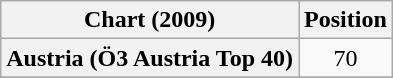<table class="wikitable plainrowheaders sortable">
<tr>
<th>Chart (2009)</th>
<th>Position</th>
</tr>
<tr>
<th scope="row">Austria (Ö3 Austria Top 40)</th>
<td style="text-align:center;">70</td>
</tr>
<tr>
</tr>
</table>
